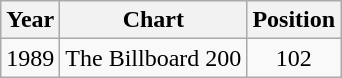<table class="wikitable">
<tr>
<th>Year</th>
<th>Chart</th>
<th>Position</th>
</tr>
<tr>
<td>1989</td>
<td>The Billboard 200</td>
<td align="center">102</td>
</tr>
</table>
